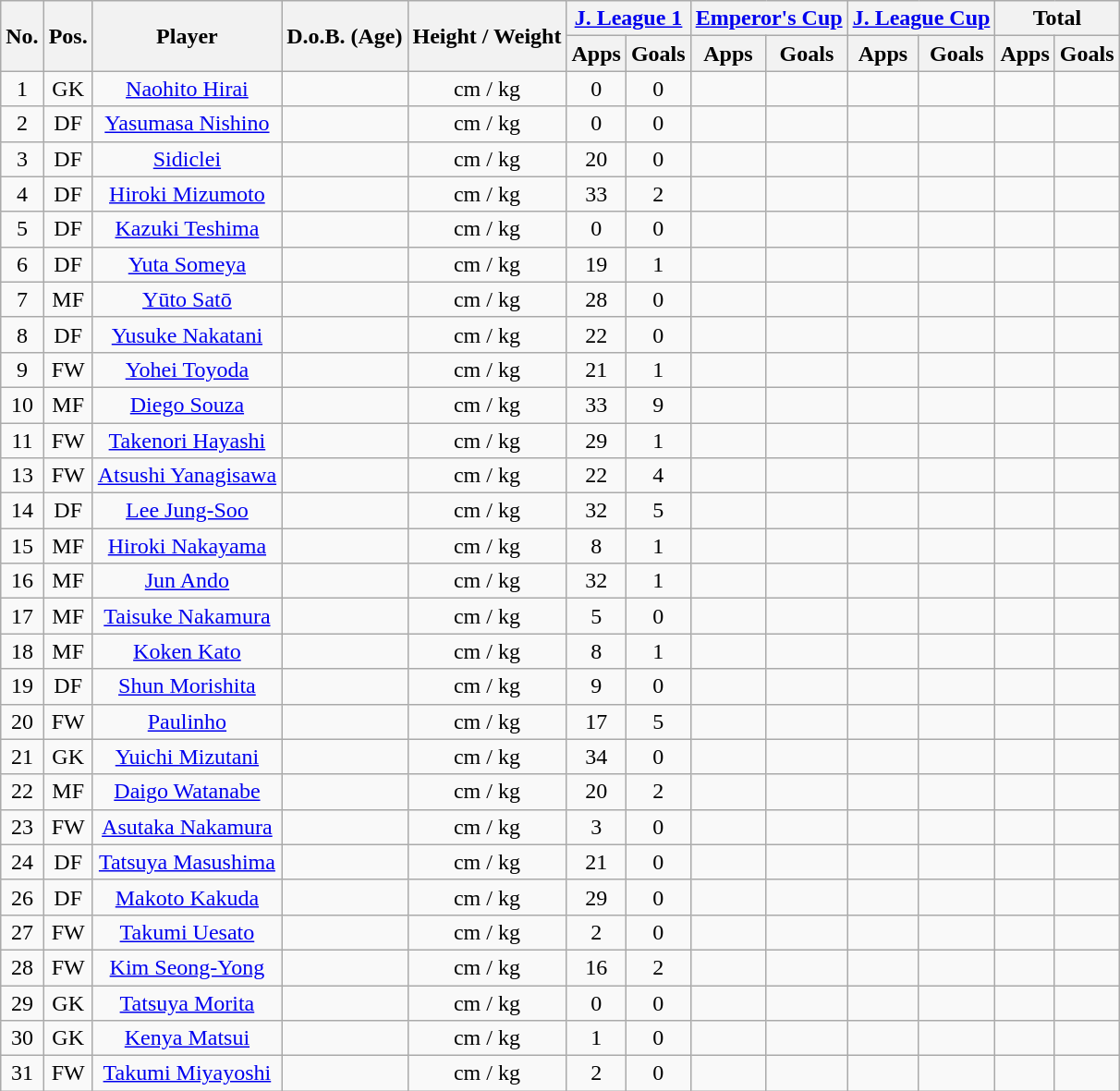<table class="wikitable" style="text-align:center;">
<tr>
<th rowspan="2">No.</th>
<th rowspan="2">Pos.</th>
<th rowspan="2">Player</th>
<th rowspan="2">D.o.B. (Age)</th>
<th rowspan="2">Height / Weight</th>
<th colspan="2"><a href='#'>J. League 1</a></th>
<th colspan="2"><a href='#'>Emperor's Cup</a></th>
<th colspan="2"><a href='#'>J. League Cup</a></th>
<th colspan="2">Total</th>
</tr>
<tr>
<th>Apps</th>
<th>Goals</th>
<th>Apps</th>
<th>Goals</th>
<th>Apps</th>
<th>Goals</th>
<th>Apps</th>
<th>Goals</th>
</tr>
<tr>
<td>1</td>
<td>GK</td>
<td><a href='#'>Naohito Hirai</a></td>
<td></td>
<td>cm / kg</td>
<td>0</td>
<td>0</td>
<td></td>
<td></td>
<td></td>
<td></td>
<td></td>
<td></td>
</tr>
<tr>
<td>2</td>
<td>DF</td>
<td><a href='#'>Yasumasa Nishino</a></td>
<td></td>
<td>cm / kg</td>
<td>0</td>
<td>0</td>
<td></td>
<td></td>
<td></td>
<td></td>
<td></td>
<td></td>
</tr>
<tr>
<td>3</td>
<td>DF</td>
<td><a href='#'>Sidiclei</a></td>
<td></td>
<td>cm / kg</td>
<td>20</td>
<td>0</td>
<td></td>
<td></td>
<td></td>
<td></td>
<td></td>
<td></td>
</tr>
<tr>
<td>4</td>
<td>DF</td>
<td><a href='#'>Hiroki Mizumoto</a></td>
<td></td>
<td>cm / kg</td>
<td>33</td>
<td>2</td>
<td></td>
<td></td>
<td></td>
<td></td>
<td></td>
<td></td>
</tr>
<tr>
<td>5</td>
<td>DF</td>
<td><a href='#'>Kazuki Teshima</a></td>
<td></td>
<td>cm / kg</td>
<td>0</td>
<td>0</td>
<td></td>
<td></td>
<td></td>
<td></td>
<td></td>
<td></td>
</tr>
<tr>
<td>6</td>
<td>DF</td>
<td><a href='#'>Yuta Someya</a></td>
<td></td>
<td>cm / kg</td>
<td>19</td>
<td>1</td>
<td></td>
<td></td>
<td></td>
<td></td>
<td></td>
<td></td>
</tr>
<tr>
<td>7</td>
<td>MF</td>
<td><a href='#'>Yūto Satō</a></td>
<td></td>
<td>cm / kg</td>
<td>28</td>
<td>0</td>
<td></td>
<td></td>
<td></td>
<td></td>
<td></td>
<td></td>
</tr>
<tr>
<td>8</td>
<td>DF</td>
<td><a href='#'>Yusuke Nakatani</a></td>
<td></td>
<td>cm / kg</td>
<td>22</td>
<td>0</td>
<td></td>
<td></td>
<td></td>
<td></td>
<td></td>
<td></td>
</tr>
<tr>
<td>9</td>
<td>FW</td>
<td><a href='#'>Yohei Toyoda</a></td>
<td></td>
<td>cm / kg</td>
<td>21</td>
<td>1</td>
<td></td>
<td></td>
<td></td>
<td></td>
<td></td>
<td></td>
</tr>
<tr>
<td>10</td>
<td>MF</td>
<td><a href='#'>Diego Souza</a></td>
<td></td>
<td>cm / kg</td>
<td>33</td>
<td>9</td>
<td></td>
<td></td>
<td></td>
<td></td>
<td></td>
<td></td>
</tr>
<tr>
<td>11</td>
<td>FW</td>
<td><a href='#'>Takenori Hayashi</a></td>
<td></td>
<td>cm / kg</td>
<td>29</td>
<td>1</td>
<td></td>
<td></td>
<td></td>
<td></td>
<td></td>
<td></td>
</tr>
<tr>
<td>13</td>
<td>FW</td>
<td><a href='#'>Atsushi Yanagisawa</a></td>
<td></td>
<td>cm / kg</td>
<td>22</td>
<td>4</td>
<td></td>
<td></td>
<td></td>
<td></td>
<td></td>
<td></td>
</tr>
<tr>
<td>14</td>
<td>DF</td>
<td><a href='#'>Lee Jung-Soo</a></td>
<td></td>
<td>cm / kg</td>
<td>32</td>
<td>5</td>
<td></td>
<td></td>
<td></td>
<td></td>
<td></td>
<td></td>
</tr>
<tr>
<td>15</td>
<td>MF</td>
<td><a href='#'>Hiroki Nakayama</a></td>
<td></td>
<td>cm / kg</td>
<td>8</td>
<td>1</td>
<td></td>
<td></td>
<td></td>
<td></td>
<td></td>
<td></td>
</tr>
<tr>
<td>16</td>
<td>MF</td>
<td><a href='#'>Jun Ando</a></td>
<td></td>
<td>cm / kg</td>
<td>32</td>
<td>1</td>
<td></td>
<td></td>
<td></td>
<td></td>
<td></td>
<td></td>
</tr>
<tr>
<td>17</td>
<td>MF</td>
<td><a href='#'>Taisuke Nakamura</a></td>
<td></td>
<td>cm / kg</td>
<td>5</td>
<td>0</td>
<td></td>
<td></td>
<td></td>
<td></td>
<td></td>
<td></td>
</tr>
<tr>
<td>18</td>
<td>MF</td>
<td><a href='#'>Koken Kato</a></td>
<td></td>
<td>cm / kg</td>
<td>8</td>
<td>1</td>
<td></td>
<td></td>
<td></td>
<td></td>
<td></td>
<td></td>
</tr>
<tr>
<td>19</td>
<td>DF</td>
<td><a href='#'>Shun Morishita</a></td>
<td></td>
<td>cm / kg</td>
<td>9</td>
<td>0</td>
<td></td>
<td></td>
<td></td>
<td></td>
<td></td>
<td></td>
</tr>
<tr>
<td>20</td>
<td>FW</td>
<td><a href='#'>Paulinho</a></td>
<td></td>
<td>cm / kg</td>
<td>17</td>
<td>5</td>
<td></td>
<td></td>
<td></td>
<td></td>
<td></td>
<td></td>
</tr>
<tr>
<td>21</td>
<td>GK</td>
<td><a href='#'>Yuichi Mizutani</a></td>
<td></td>
<td>cm / kg</td>
<td>34</td>
<td>0</td>
<td></td>
<td></td>
<td></td>
<td></td>
<td></td>
<td></td>
</tr>
<tr>
<td>22</td>
<td>MF</td>
<td><a href='#'>Daigo Watanabe</a></td>
<td></td>
<td>cm / kg</td>
<td>20</td>
<td>2</td>
<td></td>
<td></td>
<td></td>
<td></td>
<td></td>
<td></td>
</tr>
<tr>
<td>23</td>
<td>FW</td>
<td><a href='#'>Asutaka Nakamura</a></td>
<td></td>
<td>cm / kg</td>
<td>3</td>
<td>0</td>
<td></td>
<td></td>
<td></td>
<td></td>
<td></td>
<td></td>
</tr>
<tr>
<td>24</td>
<td>DF</td>
<td><a href='#'>Tatsuya Masushima</a></td>
<td></td>
<td>cm / kg</td>
<td>21</td>
<td>0</td>
<td></td>
<td></td>
<td></td>
<td></td>
<td></td>
<td></td>
</tr>
<tr>
<td>26</td>
<td>DF</td>
<td><a href='#'>Makoto Kakuda</a></td>
<td></td>
<td>cm / kg</td>
<td>29</td>
<td>0</td>
<td></td>
<td></td>
<td></td>
<td></td>
<td></td>
<td></td>
</tr>
<tr>
<td>27</td>
<td>FW</td>
<td><a href='#'>Takumi Uesato</a></td>
<td></td>
<td>cm / kg</td>
<td>2</td>
<td>0</td>
<td></td>
<td></td>
<td></td>
<td></td>
<td></td>
<td></td>
</tr>
<tr>
<td>28</td>
<td>FW</td>
<td><a href='#'>Kim Seong-Yong</a></td>
<td></td>
<td>cm / kg</td>
<td>16</td>
<td>2</td>
<td></td>
<td></td>
<td></td>
<td></td>
<td></td>
<td></td>
</tr>
<tr>
<td>29</td>
<td>GK</td>
<td><a href='#'>Tatsuya Morita</a></td>
<td></td>
<td>cm / kg</td>
<td>0</td>
<td>0</td>
<td></td>
<td></td>
<td></td>
<td></td>
<td></td>
<td></td>
</tr>
<tr>
<td>30</td>
<td>GK</td>
<td><a href='#'>Kenya Matsui</a></td>
<td></td>
<td>cm / kg</td>
<td>1</td>
<td>0</td>
<td></td>
<td></td>
<td></td>
<td></td>
<td></td>
<td></td>
</tr>
<tr>
<td>31</td>
<td>FW</td>
<td><a href='#'>Takumi Miyayoshi</a></td>
<td></td>
<td>cm / kg</td>
<td>2</td>
<td>0</td>
<td></td>
<td></td>
<td></td>
<td></td>
<td></td>
<td></td>
</tr>
</table>
